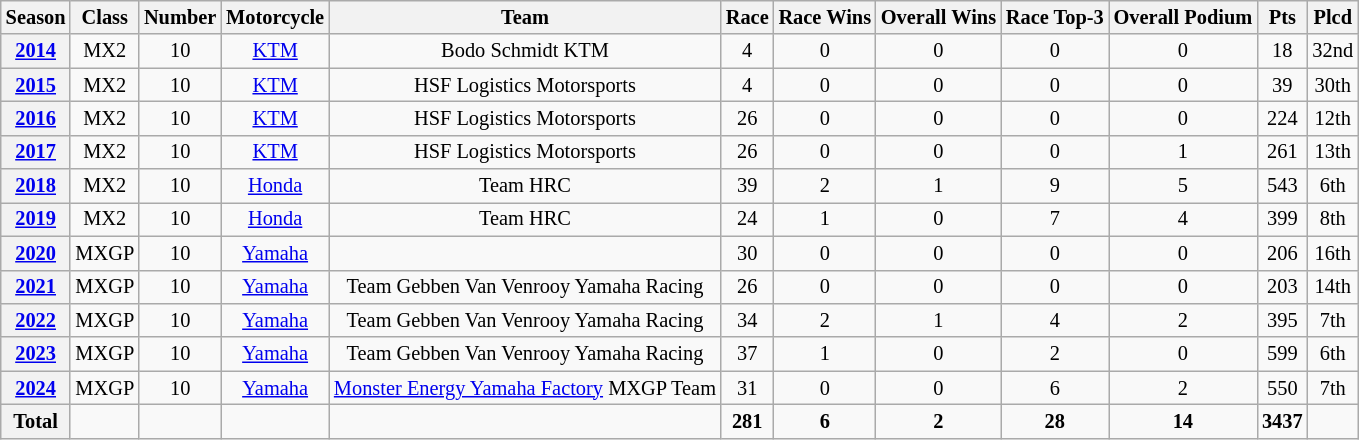<table class="wikitable" style="font-size: 85%; text-align:center">
<tr>
<th>Season</th>
<th>Class</th>
<th>Number</th>
<th>Motorcycle</th>
<th>Team</th>
<th>Race</th>
<th>Race Wins</th>
<th>Overall Wins</th>
<th>Race Top-3</th>
<th>Overall Podium</th>
<th>Pts</th>
<th>Plcd</th>
</tr>
<tr>
<th><a href='#'>2014</a></th>
<td>MX2</td>
<td>10</td>
<td><a href='#'>KTM</a></td>
<td>Bodo Schmidt KTM</td>
<td>4</td>
<td>0</td>
<td>0</td>
<td>0</td>
<td>0</td>
<td>18</td>
<td>32nd</td>
</tr>
<tr>
<th><a href='#'>2015</a></th>
<td>MX2</td>
<td>10</td>
<td><a href='#'>KTM</a></td>
<td>HSF Logistics Motorsports</td>
<td>4</td>
<td>0</td>
<td>0</td>
<td>0</td>
<td>0</td>
<td>39</td>
<td>30th</td>
</tr>
<tr>
<th><a href='#'>2016</a></th>
<td>MX2</td>
<td>10</td>
<td><a href='#'>KTM</a></td>
<td>HSF Logistics Motorsports</td>
<td>26</td>
<td>0</td>
<td>0</td>
<td>0</td>
<td>0</td>
<td>224</td>
<td>12th</td>
</tr>
<tr>
<th><a href='#'>2017</a></th>
<td>MX2</td>
<td>10</td>
<td><a href='#'>KTM</a></td>
<td>HSF Logistics Motorsports</td>
<td>26</td>
<td>0</td>
<td>0</td>
<td>0</td>
<td>1</td>
<td>261</td>
<td>13th</td>
</tr>
<tr>
<th><a href='#'>2018</a></th>
<td>MX2</td>
<td>10</td>
<td><a href='#'>Honda</a></td>
<td>Team HRC</td>
<td>39</td>
<td>2</td>
<td>1</td>
<td>9</td>
<td>5</td>
<td>543</td>
<td>6th</td>
</tr>
<tr>
<th><a href='#'>2019</a></th>
<td>MX2</td>
<td>10</td>
<td><a href='#'>Honda</a></td>
<td>Team HRC</td>
<td>24</td>
<td>1</td>
<td>0</td>
<td>7</td>
<td>4</td>
<td>399</td>
<td>8th</td>
</tr>
<tr>
<th><a href='#'>2020</a></th>
<td>MXGP</td>
<td>10</td>
<td><a href='#'>Yamaha</a></td>
<td></td>
<td>30</td>
<td>0</td>
<td>0</td>
<td>0</td>
<td>0</td>
<td>206</td>
<td>16th</td>
</tr>
<tr>
<th><a href='#'>2021</a></th>
<td>MXGP</td>
<td>10</td>
<td><a href='#'>Yamaha</a></td>
<td>Team Gebben Van Venrooy Yamaha Racing</td>
<td>26</td>
<td>0</td>
<td>0</td>
<td>0</td>
<td>0</td>
<td>203</td>
<td>14th</td>
</tr>
<tr>
<th><a href='#'>2022</a></th>
<td>MXGP</td>
<td>10</td>
<td><a href='#'>Yamaha</a></td>
<td>Team Gebben Van Venrooy Yamaha Racing</td>
<td>34</td>
<td>2</td>
<td>1</td>
<td>4</td>
<td>2</td>
<td>395</td>
<td>7th</td>
</tr>
<tr>
<th><a href='#'>2023</a></th>
<td>MXGP</td>
<td>10</td>
<td><a href='#'>Yamaha</a></td>
<td>Team Gebben Van Venrooy Yamaha Racing</td>
<td>37</td>
<td>1</td>
<td>0</td>
<td>2</td>
<td>0</td>
<td>599</td>
<td>6th</td>
</tr>
<tr>
<th><a href='#'>2024</a></th>
<td>MXGP</td>
<td>10</td>
<td><a href='#'>Yamaha</a></td>
<td><a href='#'>Monster Energy Yamaha Factory</a> MXGP Team</td>
<td>31</td>
<td>0</td>
<td>0</td>
<td>6</td>
<td>2</td>
<td>550</td>
<td>7th</td>
</tr>
<tr>
<th>Total</th>
<td></td>
<td></td>
<td></td>
<td></td>
<td><strong>281</strong></td>
<td><strong>6</strong></td>
<td><strong>2</strong></td>
<td><strong>28</strong></td>
<td><strong>14</strong></td>
<td><strong>3437</strong></td>
<td></td>
</tr>
</table>
